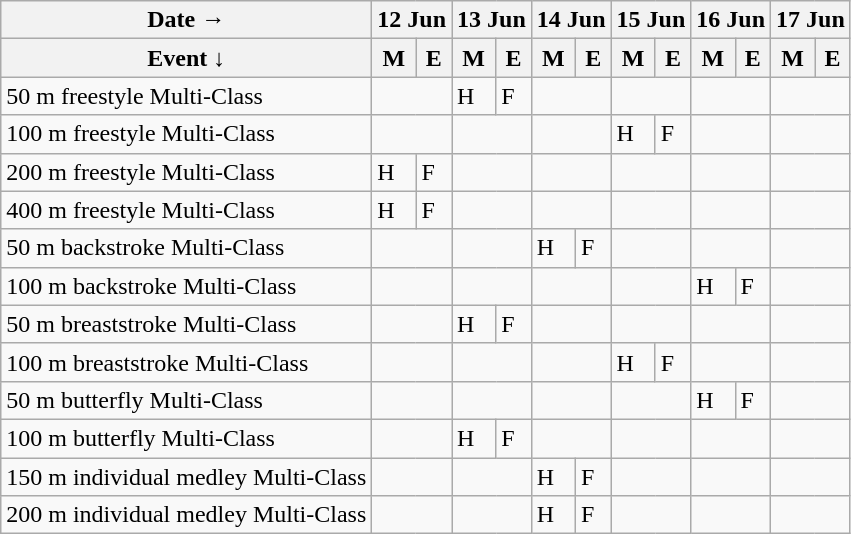<table class="wikitable swimming-schedule" style="flex:min-content 1 0">
<tr>
<th>Date →</th>
<th colspan=2>12 Jun</th>
<th colspan=2>13 Jun</th>
<th colspan=2>14 Jun</th>
<th colspan=2>15 Jun</th>
<th colspan=2>16 Jun</th>
<th colspan=2>17 Jun</th>
</tr>
<tr>
<th>Event ↓</th>
<th>M</th>
<th>E</th>
<th>M</th>
<th>E</th>
<th>M</th>
<th>E</th>
<th>M</th>
<th>E</th>
<th>M</th>
<th>E</th>
<th>M</th>
<th>E</th>
</tr>
<tr>
<td class=event>50 m freestyle Multi-Class</td>
<td colspan=2></td>
<td class=heats>H</td>
<td class=final>F</td>
<td colspan=2></td>
<td colspan=2></td>
<td colspan=2></td>
<td colspan=2></td>
</tr>
<tr>
<td class=event>100 m freestyle Multi-Class</td>
<td colspan=2></td>
<td colspan=2></td>
<td colspan=2></td>
<td class=heats>H</td>
<td class=final>F</td>
<td colspan=2></td>
<td colspan=2></td>
</tr>
<tr>
<td class=event>200 m freestyle Multi-Class</td>
<td class=heats>H</td>
<td class=final>F</td>
<td colspan=2></td>
<td colspan=2></td>
<td colspan=2></td>
<td colspan=2></td>
<td colspan=2></td>
</tr>
<tr>
<td class=event>400 m freestyle Multi-Class</td>
<td class=heats>H</td>
<td class=final>F</td>
<td colspan=2></td>
<td colspan=2></td>
<td colspan=2></td>
<td colspan=2></td>
<td colspan=2></td>
</tr>
<tr>
<td class=event>50 m backstroke Multi-Class</td>
<td colspan=2></td>
<td colspan=2></td>
<td class=heats>H</td>
<td class=final>F</td>
<td colspan=2></td>
<td colspan=2></td>
<td colspan=2></td>
</tr>
<tr>
<td class=event>100 m backstroke Multi-Class</td>
<td colspan=2></td>
<td colspan=2></td>
<td colspan=2></td>
<td colspan=2></td>
<td class=heats>H</td>
<td class=final>F</td>
<td colspan=2></td>
</tr>
<tr>
<td class=event>50 m breaststroke Multi-Class</td>
<td colspan=2></td>
<td class=heats>H</td>
<td class=final>F</td>
<td colspan=2></td>
<td colspan=2></td>
<td colspan=2></td>
<td colspan=2></td>
</tr>
<tr>
<td class=event>100 m breaststroke Multi-Class</td>
<td colspan=2></td>
<td colspan=2></td>
<td colspan=2></td>
<td class=heats>H</td>
<td class=final>F</td>
<td colspan=2></td>
<td colspan=2></td>
</tr>
<tr>
<td class=event>50 m butterfly Multi-Class</td>
<td colspan=2></td>
<td colspan=2></td>
<td colspan=2></td>
<td colspan=2></td>
<td class=heats>H</td>
<td class=final>F</td>
<td colspan=2></td>
</tr>
<tr>
<td class=event>100 m butterfly Multi-Class</td>
<td colspan=2></td>
<td class=heats>H</td>
<td class=final>F</td>
<td colspan=2></td>
<td colspan=2></td>
<td colspan=2></td>
<td colspan=2></td>
</tr>
<tr>
<td class=event>150 m individual medley Multi-Class</td>
<td colspan=2></td>
<td colspan=2></td>
<td class=heats>H</td>
<td class=final>F</td>
<td colspan=2></td>
<td colspan=2></td>
<td colspan=2></td>
</tr>
<tr>
<td class=event>200 m individual medley Multi-Class</td>
<td colspan=2></td>
<td colspan=2></td>
<td class=heats>H</td>
<td class=final>F</td>
<td colspan=2></td>
<td colspan=2></td>
<td colspan=2></td>
</tr>
</table>
